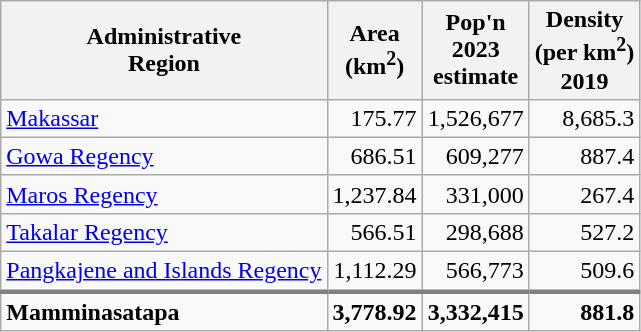<table class="wikitable" style="text-align:right">
<tr>
<th>Administrative<br>Region</th>
<th>Area<br>(km<sup>2</sup>)</th>
<th>Pop'n<br>2023<br>estimate</th>
<th>Density<br>(per km<sup>2</sup>)<br>2019</th>
</tr>
<tr>
<td align=left><a href='#'>Makassar</a></td>
<td>175.77</td>
<td>1,526,677</td>
<td>8,685.3</td>
</tr>
<tr>
<td align=left><a href='#'>Gowa Regency</a></td>
<td>686.51</td>
<td>609,277</td>
<td>887.4</td>
</tr>
<tr>
<td align=left><a href='#'>Maros Regency</a></td>
<td>1,237.84</td>
<td>331,000</td>
<td>267.4</td>
</tr>
<tr>
<td align=left><a href='#'>Takalar Regency</a></td>
<td>566.51</td>
<td>298,688</td>
<td>527.2</td>
</tr>
<tr>
<td align=left><a href='#'>Pangkajene and Islands Regency</a></td>
<td>1,112.29</td>
<td>566,773</td>
<td>509.6</td>
</tr>
<tr>
<td align=left style="border-top:3px solid grey;"><strong>Mamminasatapa</strong></td>
<td style="border-top:3px solid grey;"><strong>3,778.92</strong></td>
<td style="border-top:3px solid grey;"><strong>3,332,415</strong></td>
<td style="border-top:3px solid grey;"><strong>881.8</strong></td>
</tr>
</table>
